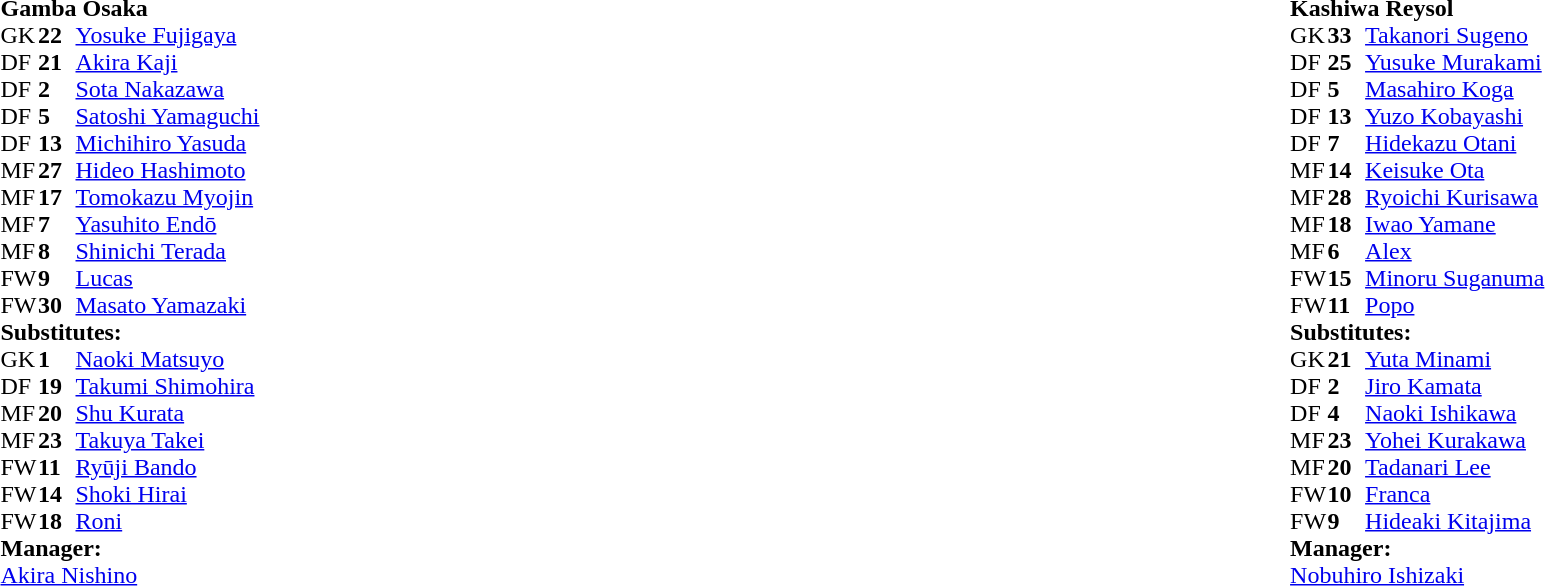<table width="100%">
<tr>
<td valign="top" width="50%"><br><table style="font-size: 100%" cellspacing="0" cellpadding="0">
<tr>
<td colspan="4"><strong>Gamba Osaka</strong></td>
</tr>
<tr>
<th width="25"></th>
<th width="25"></th>
</tr>
<tr>
<td>GK</td>
<td><strong>22</strong></td>
<td> <a href='#'>Yosuke Fujigaya</a></td>
</tr>
<tr>
<td>DF</td>
<td><strong>21</strong></td>
<td> <a href='#'>Akira Kaji</a></td>
</tr>
<tr>
<td>DF</td>
<td><strong>2</strong></td>
<td> <a href='#'>Sota Nakazawa</a></td>
</tr>
<tr>
<td>DF</td>
<td><strong>5</strong></td>
<td> <a href='#'>Satoshi Yamaguchi</a></td>
</tr>
<tr>
<td>DF</td>
<td><strong>13</strong></td>
<td> <a href='#'>Michihiro Yasuda</a></td>
</tr>
<tr>
<td>MF</td>
<td><strong>27</strong></td>
<td> <a href='#'>Hideo Hashimoto</a></td>
<td></td>
</tr>
<tr>
<td>MF</td>
<td><strong>17</strong></td>
<td> <a href='#'>Tomokazu Myojin</a></td>
</tr>
<tr>
<td>MF</td>
<td><strong>7</strong></td>
<td> <a href='#'>Yasuhito Endō</a></td>
<td></td>
</tr>
<tr>
<td>MF</td>
<td><strong>8</strong></td>
<td> <a href='#'>Shinichi Terada</a></td>
</tr>
<tr>
<td>FW</td>
<td><strong>9</strong></td>
<td> <a href='#'>Lucas</a></td>
</tr>
<tr>
<td>FW</td>
<td><strong>30</strong></td>
<td> <a href='#'>Masato Yamazaki</a></td>
<td></td>
</tr>
<tr>
<td colspan="4"><strong>Substitutes:</strong></td>
</tr>
<tr>
<td>GK</td>
<td><strong>1</strong></td>
<td> <a href='#'>Naoki Matsuyo</a></td>
</tr>
<tr>
<td>DF</td>
<td><strong>19</strong></td>
<td> <a href='#'>Takumi Shimohira</a></td>
</tr>
<tr>
<td>MF</td>
<td><strong>20</strong></td>
<td> <a href='#'>Shu Kurata</a></td>
<td></td>
</tr>
<tr>
<td>MF</td>
<td><strong>23</strong></td>
<td> <a href='#'>Takuya Takei</a></td>
<td></td>
</tr>
<tr>
<td>FW</td>
<td><strong>11</strong></td>
<td> <a href='#'>Ryūji Bando</a></td>
<td></td>
</tr>
<tr>
<td>FW</td>
<td><strong>14</strong></td>
<td> <a href='#'>Shoki Hirai</a></td>
</tr>
<tr>
<td>FW</td>
<td><strong>18</strong></td>
<td> <a href='#'>Roni</a></td>
</tr>
<tr>
<td colspan="4"><strong>Manager:</strong></td>
</tr>
<tr>
<td colspan="3"> <a href='#'>Akira Nishino</a></td>
</tr>
</table>
</td>
<td valign="top" width="50%"><br><table style="font-size: 100%" cellspacing="0" cellpadding="0" align="center">
<tr>
<td colspan="4"><strong>Kashiwa Reysol</strong></td>
</tr>
<tr>
<th width="25"></th>
<th width="25"></th>
</tr>
<tr>
<td>GK</td>
<td><strong>33</strong></td>
<td> <a href='#'>Takanori Sugeno</a></td>
</tr>
<tr>
<td>DF</td>
<td><strong>25</strong></td>
<td> <a href='#'>Yusuke Murakami</a></td>
</tr>
<tr>
<td>DF</td>
<td><strong>5</strong></td>
<td> <a href='#'>Masahiro Koga</a></td>
</tr>
<tr>
<td>DF</td>
<td><strong>13</strong></td>
<td> <a href='#'>Yuzo Kobayashi</a></td>
</tr>
<tr>
<td>DF</td>
<td><strong>7</strong></td>
<td> <a href='#'>Hidekazu Otani</a></td>
</tr>
<tr>
<td>MF</td>
<td><strong>14</strong></td>
<td> <a href='#'>Keisuke Ota</a></td>
<td></td>
</tr>
<tr>
<td>MF</td>
<td><strong>28</strong></td>
<td> <a href='#'>Ryoichi Kurisawa</a></td>
</tr>
<tr>
<td>MF</td>
<td><strong>18</strong></td>
<td> <a href='#'>Iwao Yamane</a></td>
<td></td>
</tr>
<tr>
<td>MF</td>
<td><strong>6</strong></td>
<td> <a href='#'>Alex</a></td>
</tr>
<tr>
<td>FW</td>
<td><strong>15</strong></td>
<td> <a href='#'>Minoru Suganuma</a></td>
</tr>
<tr>
<td>FW</td>
<td><strong>11</strong></td>
<td> <a href='#'>Popo</a></td>
<td></td>
</tr>
<tr>
<td colspan="4"><strong>Substitutes:</strong></td>
</tr>
<tr>
<td>GK</td>
<td><strong>21</strong></td>
<td> <a href='#'>Yuta Minami</a></td>
</tr>
<tr>
<td>DF</td>
<td><strong>2</strong></td>
<td> <a href='#'>Jiro Kamata</a></td>
</tr>
<tr>
<td>DF</td>
<td><strong>4</strong></td>
<td> <a href='#'>Naoki Ishikawa</a></td>
<td></td>
</tr>
<tr>
<td>MF</td>
<td><strong>23</strong></td>
<td> <a href='#'>Yohei Kurakawa</a></td>
</tr>
<tr>
<td>MF</td>
<td><strong>20</strong></td>
<td> <a href='#'>Tadanari Lee</a></td>
<td></td>
</tr>
<tr>
<td>FW</td>
<td><strong>10</strong></td>
<td> <a href='#'>Franca</a></td>
<td></td>
</tr>
<tr>
<td>FW</td>
<td><strong>9</strong></td>
<td> <a href='#'>Hideaki Kitajima</a></td>
</tr>
<tr>
<td colspan="4"><strong>Manager:</strong></td>
</tr>
<tr>
<td colspan="3"> <a href='#'>Nobuhiro Ishizaki</a></td>
</tr>
</table>
</td>
</tr>
</table>
